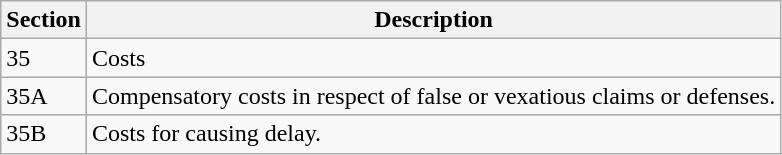<table class="wikitable">
<tr>
<th>Section</th>
<th>Description</th>
</tr>
<tr>
<td>35</td>
<td>Costs</td>
</tr>
<tr>
<td>35A</td>
<td>Compensatory costs in respect of false or vexatious claims or defenses.</td>
</tr>
<tr>
<td>35B</td>
<td>Costs for causing delay.</td>
</tr>
</table>
